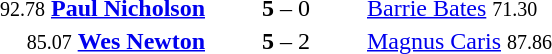<table style="text-align:center">
<tr>
<th width=223></th>
<th width=100></th>
<th width=223></th>
</tr>
<tr>
<td align=right><small><span>92.78</span></small> <strong><a href='#'>Paul Nicholson</a></strong> </td>
<td><strong>5</strong> – 0</td>
<td align=left> <a href='#'>Barrie Bates</a> <small><span>71.30</span></small></td>
</tr>
<tr>
<td align=right><small><span>85.07</span></small> <strong><a href='#'>Wes Newton</a></strong> </td>
<td><strong>5</strong> – 2</td>
<td align=left> <a href='#'>Magnus Caris</a> <small><span>87.86</span></small></td>
</tr>
</table>
